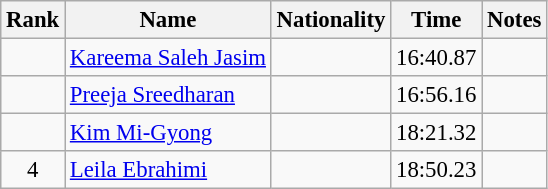<table class="wikitable sortable" style="text-align:center;font-size:95%">
<tr>
<th>Rank</th>
<th>Name</th>
<th>Nationality</th>
<th>Time</th>
<th>Notes</th>
</tr>
<tr>
<td></td>
<td align=left><a href='#'>Kareema Saleh Jasim</a></td>
<td align=left></td>
<td>16:40.87</td>
<td></td>
</tr>
<tr>
<td></td>
<td align=left><a href='#'>Preeja Sreedharan</a></td>
<td align=left></td>
<td>16:56.16</td>
<td></td>
</tr>
<tr>
<td></td>
<td align=left><a href='#'>Kim Mi-Gyong</a></td>
<td align=left></td>
<td>18:21.32</td>
<td></td>
</tr>
<tr>
<td>4</td>
<td align=left><a href='#'>Leila Ebrahimi</a></td>
<td align=left></td>
<td>18:50.23</td>
<td></td>
</tr>
</table>
